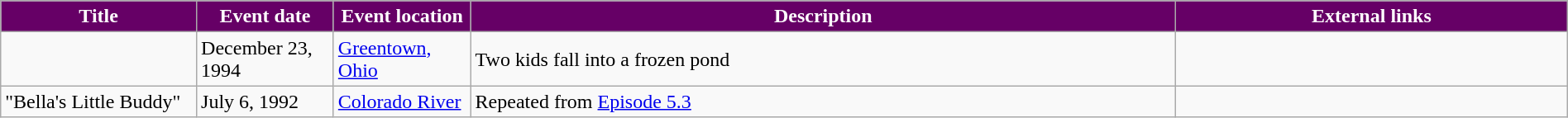<table class="wikitable" style="width: 100%;">
<tr>
<th style="background: #660066; color: #FFFFFF; width: 10%;">Title</th>
<th style="background: #660066; color: #FFFFFF; width: 7%;">Event date</th>
<th style="background: #660066; color: #FFFFFF; width: 7%;">Event location</th>
<th style="background: #660066; color: #FFFFFF; width: 36%;">Description</th>
<th style="background: #660066; color: #FFFFFF; width: 20%;">External links</th>
</tr>
<tr>
<td></td>
<td>December 23, 1994</td>
<td><a href='#'>Greentown, Ohio</a></td>
<td>Two kids fall into a frozen pond</td>
<td></td>
</tr>
<tr>
<td>"Bella's Little Buddy"</td>
<td>July 6, 1992</td>
<td><a href='#'>Colorado River</a></td>
<td>Repeated from <a href='#'>Episode 5.3</a></td>
<td></td>
</tr>
</table>
